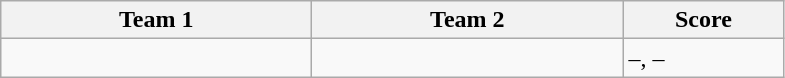<table class="wikitable" style="font-size: 100%">
<tr>
<th width=200>Team 1</th>
<th width=200>Team 2</th>
<th width=100>Score</th>
</tr>
<tr>
<td></td>
<td></td>
<td>–, –</td>
</tr>
</table>
